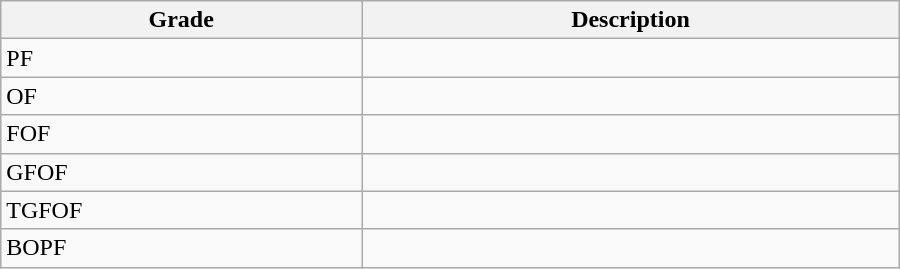<table class="wikitable" border="1" style="width: 600px;">
<tr>
<th>Grade</th>
<th>Description</th>
</tr>
<tr>
<td>PF</td>
<td><br></td>
</tr>
<tr>
<td>OF</td>
<td><br></td>
</tr>
<tr>
<td>FOF</td>
<td><br></td>
</tr>
<tr>
<td>GFOF</td>
<td><br></td>
</tr>
<tr>
<td>TGFOF</td>
<td><br></td>
</tr>
<tr>
<td>BOPF</td>
<td><br></td>
</tr>
</table>
